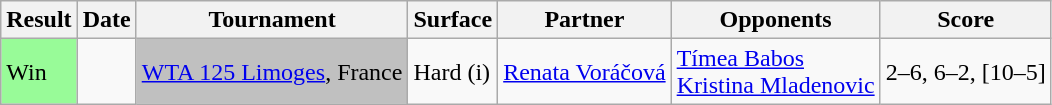<table class="sortable wikitable">
<tr>
<th>Result</th>
<th>Date</th>
<th>Tournament</th>
<th>Surface</th>
<th>Partner</th>
<th>Opponents</th>
<th class="unsortable">Score</th>
</tr>
<tr>
<td style="background:#98fb98;">Win</td>
<td><a href='#'></a></td>
<td style="background:silver;"><a href='#'>WTA 125 Limoges</a>, France</td>
<td>Hard (i)</td>
<td> <a href='#'>Renata Voráčová</a></td>
<td> <a href='#'>Tímea Babos</a> <br>  <a href='#'>Kristina Mladenovic</a></td>
<td>2–6, 6–2, [10–5]</td>
</tr>
</table>
